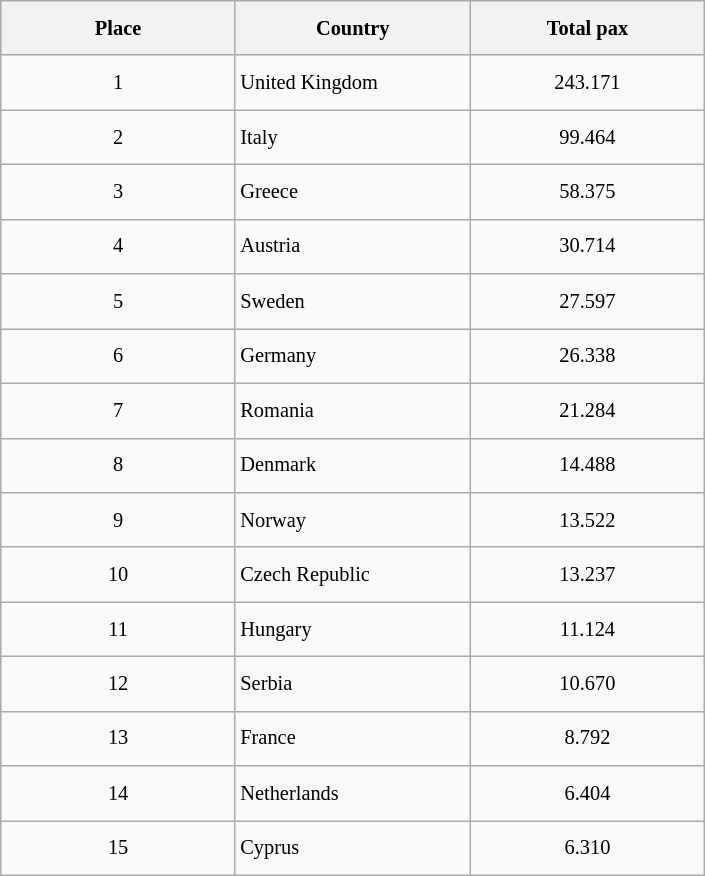<table class="wikitable"  style="font-size:85%; width:align=;">
<tr>
<th style="text-align:center; width:150px; height:30px;">Place</th>
<th style="text-align:center; width:150px; height:30px;">Country</th>
<th style="text-align:center; width:150px; height:30px;">Total pax</th>
</tr>
<tr>
<td style="text-align:center; width:150px; height:30px;">1</td>
<td style="width:150px; height:30px;"> United Kingdom</td>
<td style="text-align:center; width:150px; height:30px;">243.171</td>
</tr>
<tr>
<td style="text-align:center; width:150px; height:30px;">2</td>
<td style="width:150px; height:30px;"> Italy</td>
<td style="text-align:center; width:150px; height:30px;">99.464</td>
</tr>
<tr>
<td style="text-align:center; width:150px; height:30px;">3</td>
<td style="width:150px; height:30px;"> Greece</td>
<td style="text-align:center; width:150px; height:30px;">58.375</td>
</tr>
<tr>
<td style="text-align:center; width:150px; height:30px;">4</td>
<td style="width:150px; height:30px;"> Austria</td>
<td style="text-align:center; width:150px; height:30px;">30.714</td>
</tr>
<tr>
<td style="text-align:center; width:150px; height:30px;">5</td>
<td style="width:150px; height:30px;"> Sweden</td>
<td style="text-align:center; width:150px; height:30px;">27.597</td>
</tr>
<tr>
<td style="text-align:center; width:150px; height:30px;">6</td>
<td style="width:150px; height:30px;"> Germany</td>
<td style="text-align:center; width:150px; height:30px;">26.338</td>
</tr>
<tr>
<td style="text-align:center; width:150px; height:30px;">7</td>
<td style="width:150px; height:30px;"> Romania</td>
<td style="text-align:center; width:150px; height:30px;">21.284</td>
</tr>
<tr>
<td style="text-align:center; width:150px; height:30px;">8</td>
<td style="width:150px; height:30px;"> Denmark</td>
<td style="text-align:center; width:150px; height:30px;">14.488</td>
</tr>
<tr>
<td style="text-align:center; width:150px; height:30px;">9</td>
<td style="width:150px; height:30px;"> Norway</td>
<td style="text-align:center; width:150px; height:30px;">13.522</td>
</tr>
<tr>
<td style="text-align:center; width:150px; height:30px;">10</td>
<td style="width:150px; height:30px;"> Czech Republic</td>
<td style="text-align:center; width:150px; height:30px;">13.237</td>
</tr>
<tr>
<td style="text-align:center; width:150px; height:30px;">11</td>
<td style="width:150px; height:30px;"> Hungary</td>
<td style="text-align:center; width:150px; height:30px;">11.124</td>
</tr>
<tr>
<td style="text-align:center; width:150px; height:30px;">12</td>
<td style="width:150px; height:30px;"> Serbia</td>
<td style="text-align:center; width:150px; height:30px;">10.670</td>
</tr>
<tr>
<td style="text-align:center; width:150px; height:30px;">13</td>
<td style="width:150px; height:30px;"> France</td>
<td style="text-align:center; width:150px; height:30px;">8.792</td>
</tr>
<tr>
<td style="text-align:center; width:150px; height:30px;">14</td>
<td style="width:150px; height:30px;"> Netherlands</td>
<td style="text-align:center; width:150px; height:30px;">6.404</td>
</tr>
<tr>
<td style="text-align:center; width:150px; height:30px;">15</td>
<td style="width:150px; height:30px;"> Cyprus</td>
<td style="text-align:center; width:150px; height:30px;">6.310</td>
</tr>
</table>
